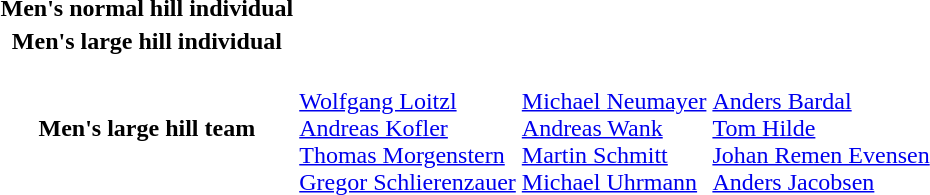<table>
<tr>
<th scope="row">Men's normal hill individual<br></th>
<td></td>
<td></td>
<td></td>
</tr>
<tr>
<th scope="row">Men's large hill individual<br></th>
<td></td>
<td></td>
<td></td>
</tr>
<tr>
<th scope="row">Men's large hill team<br></th>
<td><br><a href='#'>Wolfgang Loitzl</a><br><a href='#'>Andreas Kofler</a><br><a href='#'>Thomas Morgenstern</a><br><a href='#'>Gregor Schlierenzauer</a></td>
<td><br><a href='#'>Michael Neumayer</a><br><a href='#'>Andreas Wank</a><br><a href='#'>Martin Schmitt</a><br><a href='#'>Michael Uhrmann</a></td>
<td><br><a href='#'>Anders Bardal</a><br><a href='#'>Tom Hilde</a><br><a href='#'>Johan Remen Evensen</a><br><a href='#'>Anders Jacobsen</a></td>
</tr>
</table>
